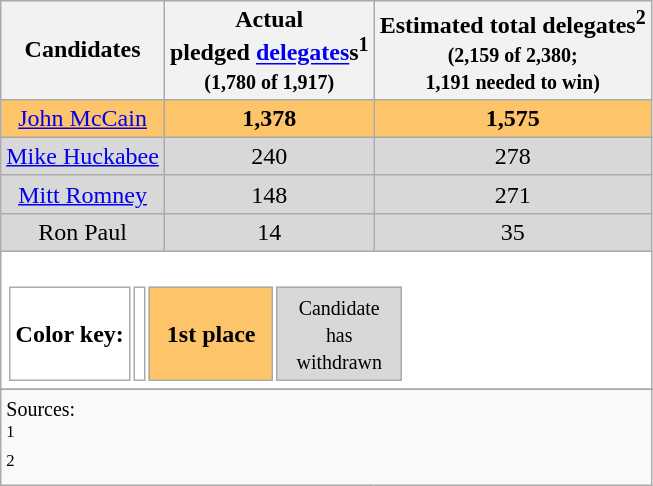<table class="wikitable" style="text-align:center;">
<tr>
<th>Candidates</th>
<th>Actual<br>pledged <a href='#'>delegates</a>s<sup>1</sup><br><small>(1,780 of 1,917)</small></th>
<th>Estimated total delegates<sup>2</sup><br><small>(2,159 of 2,380;<br>1,191 needed to win)</small></th>
</tr>
<tr style="background-color:#fdc46a;">
<td><a href='#'>John McCain</a></td>
<td><strong>1,378</strong></td>
<td><strong>1,575</strong></td>
</tr>
<tr style="background-color:#D8D8D8;">
<td><a href='#'>Mike Huckabee</a></td>
<td>240</td>
<td>278</td>
</tr>
<tr style="background-color:#D8D8D8;">
<td><a href='#'>Mitt Romney</a></td>
<td>148</td>
<td>271</td>
</tr>
<tr style="background-color:#D8D8D8;">
<td>Ron Paul</td>
<td>14</td>
<td>35</td>
</tr>
<tr style="background-color:#FFFFFF;">
<td colspan="5"><br><table align="left">
<tr>
<td><strong>Color key:</strong></td>
<td></td>
<td style="background-color:#fdc46a;width:75px"><strong>1st place</strong></td>
<td style="background-color:#D8D8D8;width:75px"><small>Candidate has<br>withdrawn</small></td>
</tr>
</table>
</td>
</tr>
<tr>
</tr>
<tr>
<td colspan="4" style="text-align:left;"><small>Sources:<br><sup>1</sup> <br><sup>2</sup> </small></td>
</tr>
</table>
